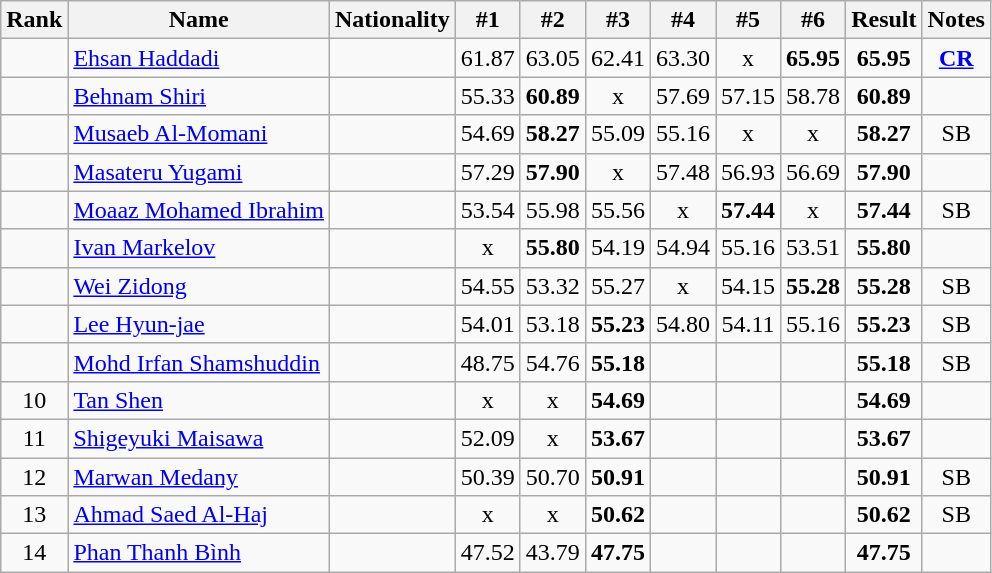<table class="wikitable sortable" style="text-align:center">
<tr>
<th>Rank</th>
<th>Name</th>
<th>Nationality</th>
<th>#1</th>
<th>#2</th>
<th>#3</th>
<th>#4</th>
<th>#5</th>
<th>#6</th>
<th>Result</th>
<th>Notes</th>
</tr>
<tr>
<td></td>
<td align=left><a href='#'>Ehsan Haddadi</a></td>
<td align=left></td>
<td>61.87</td>
<td>63.05</td>
<td>62.41</td>
<td>63.30</td>
<td>x</td>
<td><strong>65.95</strong></td>
<td><strong>65.95</strong></td>
<td><strong><a href='#'>CR</a></strong></td>
</tr>
<tr>
<td></td>
<td align=left><a href='#'>Behnam Shiri</a></td>
<td align=left></td>
<td>55.33</td>
<td><strong>60.89</strong></td>
<td>x</td>
<td>57.69</td>
<td>57.15</td>
<td>58.78</td>
<td><strong>60.89</strong></td>
<td></td>
</tr>
<tr>
<td></td>
<td align=left><a href='#'>Musaeb Al-Momani</a></td>
<td align=left></td>
<td>54.69</td>
<td><strong>58.27</strong></td>
<td>55.09</td>
<td>55.16</td>
<td>x</td>
<td>x</td>
<td><strong>58.27</strong></td>
<td>SB</td>
</tr>
<tr>
<td></td>
<td align=left><a href='#'>Masateru Yugami</a></td>
<td align=left></td>
<td>57.29</td>
<td><strong>57.90</strong></td>
<td>x</td>
<td>57.48</td>
<td>56.93</td>
<td>56.69</td>
<td><strong>57.90</strong></td>
<td></td>
</tr>
<tr>
<td></td>
<td align=left><a href='#'>Moaaz Mohamed Ibrahim</a></td>
<td align=left></td>
<td>53.54</td>
<td>55.98</td>
<td>55.56</td>
<td>x</td>
<td><strong>57.44</strong></td>
<td>x</td>
<td><strong>57.44</strong></td>
<td>SB</td>
</tr>
<tr>
<td></td>
<td align=left><a href='#'>Ivan Markelov</a></td>
<td align=left></td>
<td>x</td>
<td><strong>55.80</strong></td>
<td>54.19</td>
<td>54.94</td>
<td>55.16</td>
<td>53.51</td>
<td><strong>55.80</strong></td>
<td></td>
</tr>
<tr>
<td></td>
<td align=left><a href='#'>Wei Zidong</a></td>
<td align=left></td>
<td>54.55</td>
<td>53.32</td>
<td>55.27</td>
<td>x</td>
<td>54.15</td>
<td><strong>55.28</strong></td>
<td><strong>55.28</strong></td>
<td>SB</td>
</tr>
<tr>
<td></td>
<td align=left><a href='#'>Lee Hyun-jae</a></td>
<td align=left></td>
<td>54.01</td>
<td>53.18</td>
<td><strong>55.23</strong></td>
<td>54.80</td>
<td>54.11</td>
<td>55.16</td>
<td><strong>55.23</strong></td>
<td>SB</td>
</tr>
<tr>
<td></td>
<td align=left><a href='#'>Mohd Irfan Shamshuddin</a></td>
<td align=left></td>
<td>48.75</td>
<td>54.76</td>
<td><strong>55.18</strong></td>
<td></td>
<td></td>
<td></td>
<td><strong>55.18</strong></td>
<td>SB</td>
</tr>
<tr>
<td>10</td>
<td align=left><a href='#'>Tan Shen</a></td>
<td align=left></td>
<td>x</td>
<td>x</td>
<td><strong>54.69</strong></td>
<td></td>
<td></td>
<td></td>
<td><strong>54.69</strong></td>
<td></td>
</tr>
<tr>
<td>11</td>
<td align=left><a href='#'>Shigeyuki Maisawa</a></td>
<td align=left></td>
<td>52.09</td>
<td>x</td>
<td><strong>53.67</strong></td>
<td></td>
<td></td>
<td></td>
<td><strong>53.67</strong></td>
<td></td>
</tr>
<tr>
<td>12</td>
<td align=left><a href='#'>Marwan Medany</a></td>
<td align=left></td>
<td>50.39</td>
<td>50.70</td>
<td><strong>50.91</strong></td>
<td></td>
<td></td>
<td></td>
<td><strong>50.91</strong></td>
<td>SB</td>
</tr>
<tr>
<td>13</td>
<td align=left><a href='#'>Ahmad Saed Al-Haj</a></td>
<td align=left></td>
<td>x</td>
<td>x</td>
<td><strong>50.62</strong></td>
<td></td>
<td></td>
<td></td>
<td><strong>50.62</strong></td>
<td>SB</td>
</tr>
<tr>
<td>14</td>
<td align=left><a href='#'>Phan Thanh Bình</a></td>
<td align=left></td>
<td>47.52</td>
<td>43.79</td>
<td><strong>47.75</strong></td>
<td></td>
<td></td>
<td></td>
<td><strong>47.75</strong></td>
<td></td>
</tr>
</table>
